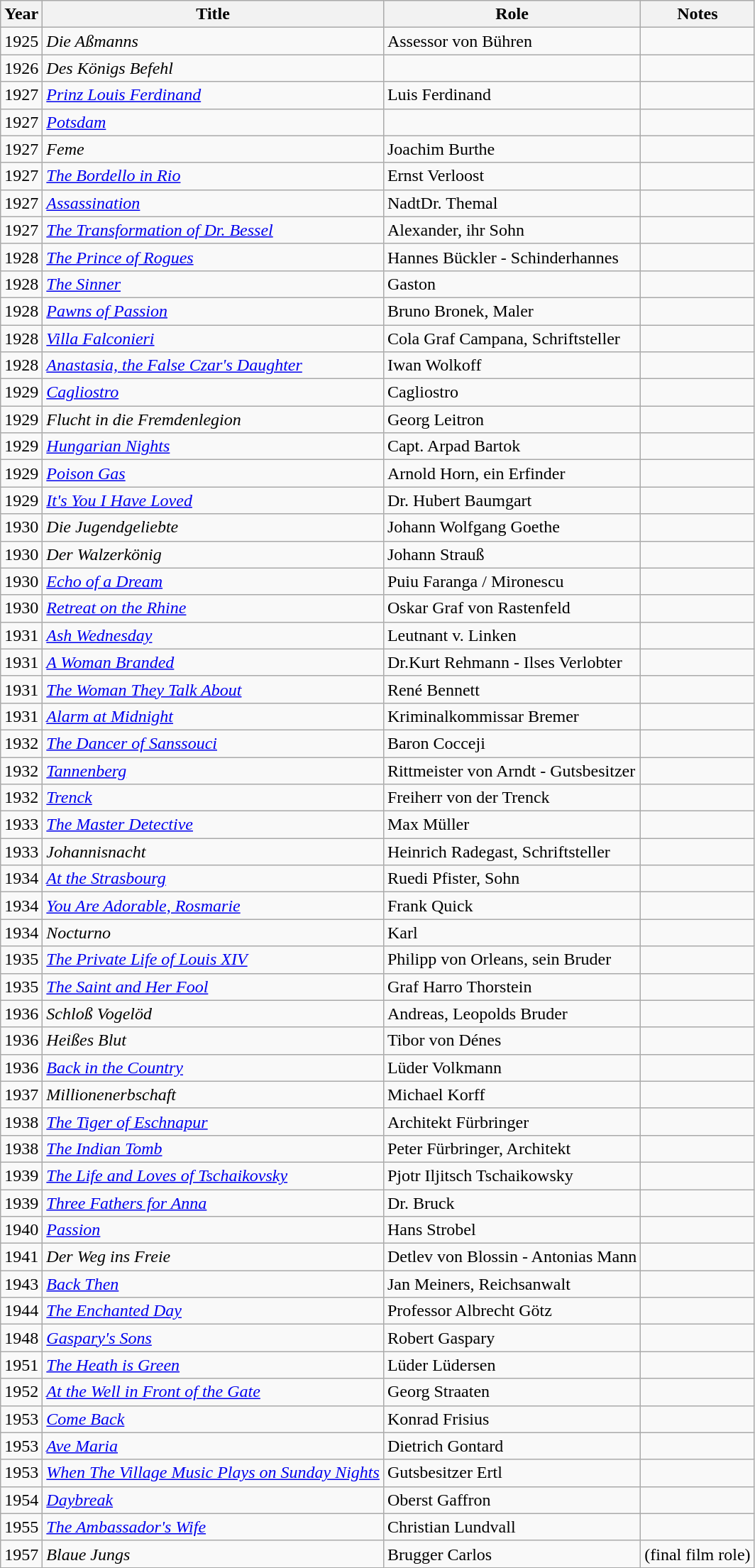<table class="wikitable">
<tr>
<th>Year</th>
<th>Title</th>
<th>Role</th>
<th>Notes</th>
</tr>
<tr>
<td>1925</td>
<td><em>Die Aßmanns</em></td>
<td>Assessor von Bühren</td>
<td></td>
</tr>
<tr>
<td>1926</td>
<td><em>Des Königs Befehl</em></td>
<td></td>
<td></td>
</tr>
<tr>
<td>1927</td>
<td><em><a href='#'>Prinz Louis Ferdinand</a></em></td>
<td>Luis Ferdinand</td>
<td></td>
</tr>
<tr>
<td>1927</td>
<td><em><a href='#'>Potsdam</a></em></td>
<td></td>
<td></td>
</tr>
<tr>
<td>1927</td>
<td><em>Feme</em></td>
<td>Joachim Burthe</td>
<td></td>
</tr>
<tr>
<td>1927</td>
<td><em><a href='#'>The Bordello in Rio</a></em></td>
<td>Ernst Verloost</td>
<td></td>
</tr>
<tr>
<td>1927</td>
<td><em><a href='#'>Assassination</a></em></td>
<td>NadtDr. Themal</td>
<td></td>
</tr>
<tr>
<td>1927</td>
<td><em><a href='#'>The Transformation of Dr. Bessel</a></em></td>
<td>Alexander, ihr Sohn</td>
<td></td>
</tr>
<tr>
<td>1928</td>
<td><em><a href='#'>The Prince of Rogues</a></em></td>
<td>Hannes Bückler - Schinderhannes</td>
<td></td>
</tr>
<tr>
<td>1928</td>
<td><em><a href='#'>The Sinner</a></em></td>
<td>Gaston</td>
<td></td>
</tr>
<tr>
<td>1928</td>
<td><em><a href='#'>Pawns of Passion</a></em></td>
<td>Bruno Bronek, Maler</td>
<td></td>
</tr>
<tr>
<td>1928</td>
<td><em><a href='#'>Villa Falconieri</a></em></td>
<td>Cola Graf Campana, Schriftsteller</td>
<td></td>
</tr>
<tr>
<td>1928</td>
<td><em><a href='#'>Anastasia, the False Czar's Daughter</a></em></td>
<td>Iwan Wolkoff</td>
<td></td>
</tr>
<tr>
<td>1929</td>
<td><em><a href='#'>Cagliostro</a></em></td>
<td>Cagliostro</td>
<td></td>
</tr>
<tr>
<td>1929</td>
<td><em>Flucht in die Fremdenlegion</em></td>
<td>Georg Leitron</td>
<td></td>
</tr>
<tr>
<td>1929</td>
<td><em><a href='#'>Hungarian Nights</a></em></td>
<td>Capt. Arpad Bartok</td>
<td></td>
</tr>
<tr>
<td>1929</td>
<td><em><a href='#'>Poison Gas</a></em></td>
<td>Arnold Horn, ein Erfinder</td>
<td></td>
</tr>
<tr>
<td>1929</td>
<td><em><a href='#'>It's You I Have Loved</a></em></td>
<td>Dr. Hubert Baumgart</td>
<td></td>
</tr>
<tr>
<td>1930</td>
<td><em>Die Jugendgeliebte</em></td>
<td>Johann Wolfgang Goethe</td>
<td></td>
</tr>
<tr>
<td>1930</td>
<td><em>Der Walzerkönig</em></td>
<td>Johann Strauß</td>
<td></td>
</tr>
<tr>
<td>1930</td>
<td><em><a href='#'>Echo of a Dream</a></em></td>
<td>Puiu Faranga / Mironescu</td>
<td></td>
</tr>
<tr>
<td>1930</td>
<td><em><a href='#'>Retreat on the Rhine</a></em></td>
<td>Oskar Graf von Rastenfeld</td>
<td></td>
</tr>
<tr>
<td>1931</td>
<td><em><a href='#'>Ash Wednesday</a></em></td>
<td>Leutnant v. Linken</td>
<td></td>
</tr>
<tr>
<td>1931</td>
<td><em><a href='#'>A Woman Branded</a></em></td>
<td>Dr.Kurt Rehmann - Ilses Verlobter</td>
<td></td>
</tr>
<tr>
<td>1931</td>
<td><em><a href='#'>The Woman They Talk About</a></em></td>
<td>René Bennett</td>
<td></td>
</tr>
<tr>
<td>1931</td>
<td><em><a href='#'>Alarm at Midnight</a></em></td>
<td>Kriminalkommissar Bremer</td>
<td></td>
</tr>
<tr>
<td>1932</td>
<td><em><a href='#'>The Dancer of Sanssouci</a></em></td>
<td>Baron Cocceji</td>
<td></td>
</tr>
<tr>
<td>1932</td>
<td><em><a href='#'>Tannenberg</a></em></td>
<td>Rittmeister von Arndt - Gutsbesitzer</td>
<td></td>
</tr>
<tr>
<td>1932</td>
<td><em><a href='#'>Trenck</a></em></td>
<td>Freiherr von der Trenck</td>
<td></td>
</tr>
<tr>
<td>1933</td>
<td><em><a href='#'>The Master Detective</a></em></td>
<td>Max Müller</td>
<td></td>
</tr>
<tr>
<td>1933</td>
<td><em>Johannisnacht</em></td>
<td>Heinrich Radegast, Schriftsteller</td>
<td></td>
</tr>
<tr>
<td>1934</td>
<td><em><a href='#'>At the Strasbourg</a></em></td>
<td>Ruedi Pfister, Sohn</td>
<td></td>
</tr>
<tr>
<td>1934</td>
<td><em><a href='#'>You Are Adorable, Rosmarie</a></em></td>
<td>Frank Quick</td>
<td></td>
</tr>
<tr>
<td>1934</td>
<td><em>Nocturno</em></td>
<td>Karl</td>
<td></td>
</tr>
<tr>
<td>1935</td>
<td><em><a href='#'>The Private Life of Louis XIV</a></em></td>
<td>Philipp von Orleans, sein Bruder</td>
<td></td>
</tr>
<tr>
<td>1935</td>
<td><em><a href='#'>The Saint and Her Fool</a></em></td>
<td>Graf Harro Thorstein</td>
<td></td>
</tr>
<tr>
<td>1936</td>
<td><em>Schloß Vogelöd</em></td>
<td>Andreas, Leopolds Bruder</td>
<td></td>
</tr>
<tr>
<td>1936</td>
<td><em>Heißes Blut</em></td>
<td>Tibor von Dénes</td>
<td></td>
</tr>
<tr>
<td>1936</td>
<td><em><a href='#'>Back in the Country</a></em></td>
<td>Lüder Volkmann</td>
<td></td>
</tr>
<tr>
<td>1937</td>
<td><em>Millionenerbschaft</em></td>
<td>Michael Korff</td>
<td></td>
</tr>
<tr>
<td>1938</td>
<td><em><a href='#'>The Tiger of Eschnapur</a></em></td>
<td>Architekt Fürbringer</td>
<td></td>
</tr>
<tr>
<td>1938</td>
<td><em><a href='#'>The Indian Tomb</a></em></td>
<td>Peter Fürbringer, Architekt</td>
<td></td>
</tr>
<tr>
<td>1939</td>
<td><em><a href='#'>The Life and Loves of Tschaikovsky</a></em></td>
<td>Pjotr Iljitsch Tschaikowsky</td>
<td></td>
</tr>
<tr>
<td>1939</td>
<td><em><a href='#'>Three Fathers for Anna</a></em></td>
<td>Dr. Bruck</td>
<td></td>
</tr>
<tr>
<td>1940</td>
<td><em><a href='#'>Passion</a></em></td>
<td>Hans Strobel</td>
<td></td>
</tr>
<tr>
<td>1941</td>
<td><em>Der Weg ins Freie</em></td>
<td>Detlev von Blossin - Antonias Mann</td>
<td></td>
</tr>
<tr>
<td>1943</td>
<td><em><a href='#'>Back Then</a></em></td>
<td>Jan Meiners, Reichsanwalt</td>
<td></td>
</tr>
<tr>
<td>1944</td>
<td><em><a href='#'>The Enchanted Day</a></em></td>
<td>Professor Albrecht Götz</td>
<td></td>
</tr>
<tr>
<td>1948</td>
<td><em><a href='#'>Gaspary's Sons</a></em></td>
<td>Robert Gaspary</td>
<td></td>
</tr>
<tr>
<td>1951</td>
<td><em><a href='#'>The Heath is Green</a></em></td>
<td>Lüder Lüdersen</td>
<td></td>
</tr>
<tr>
<td>1952</td>
<td><em><a href='#'>At the Well in Front of the Gate</a></em></td>
<td>Georg Straaten</td>
<td></td>
</tr>
<tr>
<td>1953</td>
<td><em><a href='#'>Come Back</a></em></td>
<td>Konrad Frisius</td>
<td></td>
</tr>
<tr>
<td>1953</td>
<td><em><a href='#'>Ave Maria</a></em></td>
<td>Dietrich Gontard</td>
<td></td>
</tr>
<tr>
<td>1953</td>
<td><em><a href='#'>When The Village Music Plays on Sunday Nights</a></em></td>
<td>Gutsbesitzer Ertl</td>
<td></td>
</tr>
<tr>
<td>1954</td>
<td><em><a href='#'>Daybreak</a></em></td>
<td>Oberst Gaffron</td>
<td></td>
</tr>
<tr>
<td>1955</td>
<td><em><a href='#'>The Ambassador's Wife</a></em></td>
<td>Christian Lundvall</td>
<td></td>
</tr>
<tr>
<td>1957</td>
<td><em>Blaue Jungs</em></td>
<td>Brugger Carlos</td>
<td>(final film role)</td>
</tr>
</table>
